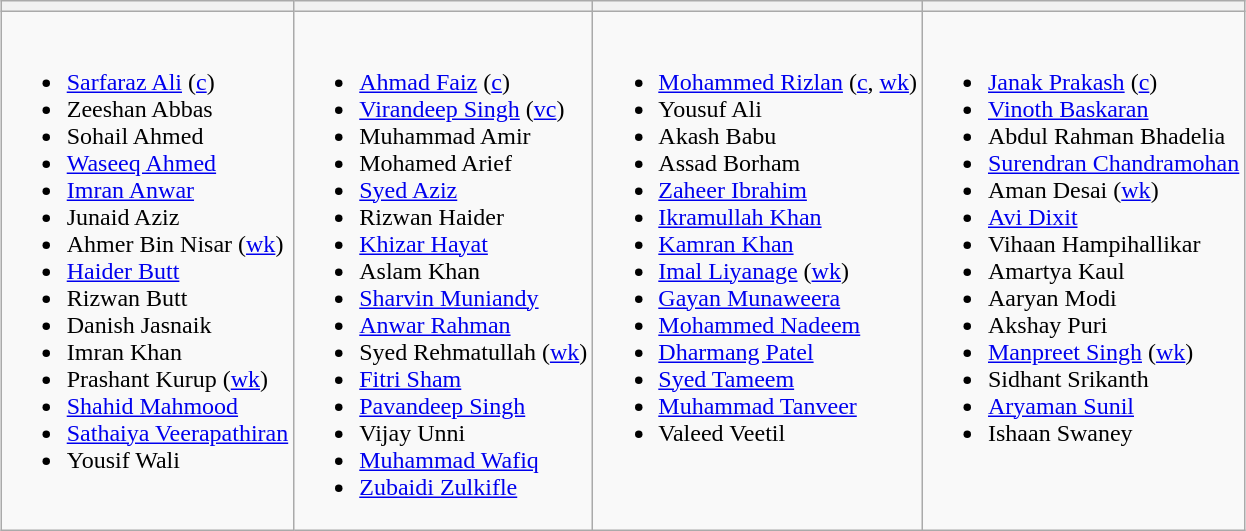<table class="wikitable" style="text-align:left; margin:auto">
<tr>
<th></th>
<th></th>
<th></th>
<th></th>
</tr>
<tr>
<td valign=top><br><ul><li><a href='#'>Sarfaraz Ali</a> (<a href='#'>c</a>)</li><li>Zeeshan Abbas</li><li>Sohail Ahmed</li><li><a href='#'>Waseeq Ahmed</a></li><li><a href='#'>Imran Anwar</a></li><li>Junaid Aziz</li><li>Ahmer Bin Nisar (<a href='#'>wk</a>)</li><li><a href='#'>Haider Butt</a></li><li>Rizwan Butt</li><li>Danish Jasnaik</li><li>Imran Khan</li><li>Prashant Kurup (<a href='#'>wk</a>)</li><li><a href='#'>Shahid Mahmood</a></li><li><a href='#'>Sathaiya Veerapathiran</a></li><li>Yousif Wali</li></ul></td>
<td valign=top><br><ul><li><a href='#'>Ahmad Faiz</a> (<a href='#'>c</a>)</li><li><a href='#'>Virandeep Singh</a> (<a href='#'>vc</a>)</li><li>Muhammad Amir</li><li>Mohamed Arief</li><li><a href='#'>Syed Aziz</a></li><li>Rizwan Haider</li><li><a href='#'>Khizar Hayat</a></li><li>Aslam Khan</li><li><a href='#'>Sharvin Muniandy</a></li><li><a href='#'>Anwar Rahman</a></li><li>Syed Rehmatullah (<a href='#'>wk</a>)</li><li><a href='#'>Fitri Sham</a></li><li><a href='#'>Pavandeep Singh</a></li><li>Vijay Unni</li><li><a href='#'>Muhammad Wafiq</a></li><li><a href='#'>Zubaidi Zulkifle</a></li></ul></td>
<td valign=top><br><ul><li><a href='#'>Mohammed Rizlan</a> (<a href='#'>c</a>, <a href='#'>wk</a>)</li><li>Yousuf Ali</li><li>Akash Babu</li><li>Assad Borham</li><li><a href='#'>Zaheer Ibrahim</a></li><li><a href='#'>Ikramullah Khan</a></li><li><a href='#'>Kamran Khan</a></li><li><a href='#'>Imal Liyanage</a> (<a href='#'>wk</a>)</li><li><a href='#'>Gayan Munaweera</a></li><li><a href='#'>Mohammed Nadeem</a></li><li><a href='#'>Dharmang Patel</a></li><li><a href='#'>Syed Tameem</a></li><li><a href='#'>Muhammad Tanveer</a></li><li>Valeed Veetil</li></ul></td>
<td valign=top><br><ul><li><a href='#'>Janak Prakash</a> (<a href='#'>c</a>)</li><li><a href='#'>Vinoth Baskaran</a></li><li>Abdul Rahman Bhadelia</li><li><a href='#'>Surendran Chandramohan</a></li><li>Aman Desai (<a href='#'>wk</a>)</li><li><a href='#'>Avi Dixit</a></li><li>Vihaan Hampihallikar</li><li>Amartya Kaul</li><li>Aaryan Modi</li><li>Akshay Puri</li><li><a href='#'>Manpreet Singh</a> (<a href='#'>wk</a>)</li><li>Sidhant Srikanth</li><li><a href='#'>Aryaman Sunil</a></li><li>Ishaan Swaney</li></ul></td>
</tr>
</table>
